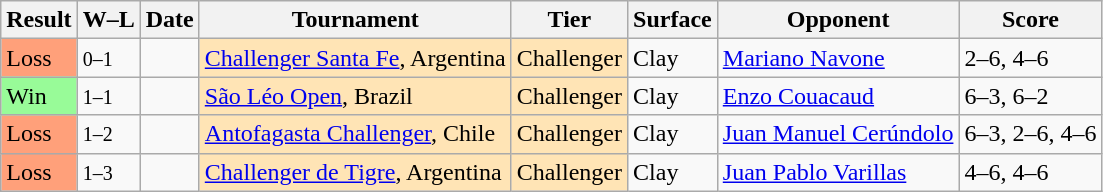<table class="sortable wikitable">
<tr>
<th>Result</th>
<th class="unsortable">W–L</th>
<th>Date</th>
<th>Tournament</th>
<th>Tier</th>
<th>Surface</th>
<th>Opponent</th>
<th class="unsortable">Score</th>
</tr>
<tr>
<td bgcolor=ffa07a>Loss</td>
<td><small>0–1</small></td>
<td><a href='#'></a></td>
<td style="background:moccasin;"><a href='#'>Challenger Santa Fe</a>, Argentina</td>
<td style="background:moccasin;">Challenger</td>
<td>Clay</td>
<td> <a href='#'>Mariano Navone</a></td>
<td>2–6, 4–6</td>
</tr>
<tr>
<td bgcolor=98fb98>Win</td>
<td><small>1–1</small></td>
<td><a href='#'></a></td>
<td style="background:moccasin;"><a href='#'>São Léo Open</a>, Brazil</td>
<td style="background:moccasin;">Challenger</td>
<td>Clay</td>
<td> <a href='#'>Enzo Couacaud</a></td>
<td>6–3, 6–2</td>
</tr>
<tr>
<td bgcolor=ffa07a>Loss</td>
<td><small>1–2</small></td>
<td><a href='#'></a></td>
<td style="background:moccasin;"><a href='#'>Antofagasta Challenger</a>, Chile</td>
<td style="background:moccasin;">Challenger</td>
<td>Clay</td>
<td> <a href='#'>Juan Manuel Cerúndolo</a></td>
<td>6–3, 2–6, 4–6</td>
</tr>
<tr>
<td bgcolor=ffa07a>Loss</td>
<td><small>1–3</small></td>
<td><a href='#'></a></td>
<td style="background:moccasin;"><a href='#'>Challenger de Tigre</a>, Argentina</td>
<td style="background:moccasin;">Challenger</td>
<td>Clay</td>
<td> <a href='#'>Juan Pablo Varillas</a></td>
<td>4–6, 4–6</td>
</tr>
</table>
